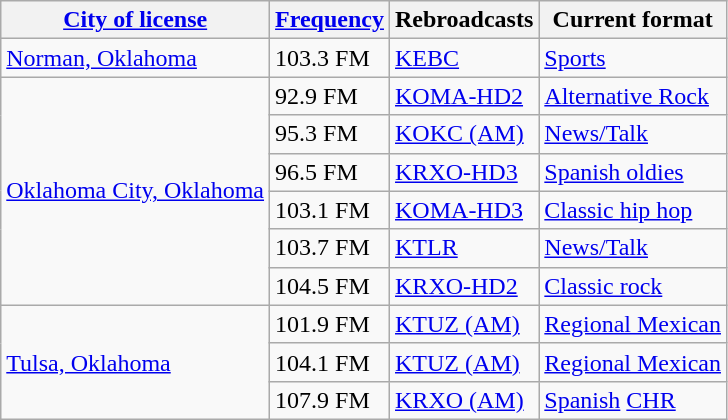<table class="wikitable sortable">
<tr>
<th><a href='#'>City of license</a></th>
<th data-sort-type="number"><a href='#'>Frequency</a></th>
<th>Rebroadcasts</th>
<th>Current format</th>
</tr>
<tr>
<td><a href='#'>Norman, Oklahoma</a></td>
<td>103.3 FM</td>
<td><a href='#'>KEBC</a></td>
<td><a href='#'>Sports</a></td>
</tr>
<tr>
<td rowspan="6"><a href='#'>Oklahoma City, Oklahoma</a></td>
<td>92.9 FM</td>
<td><a href='#'>KOMA-HD2</a></td>
<td><a href='#'>Alternative Rock</a></td>
</tr>
<tr>
<td>95.3 FM</td>
<td><a href='#'>KOKC (AM)</a></td>
<td><a href='#'>News/Talk</a></td>
</tr>
<tr>
<td>96.5 FM</td>
<td><a href='#'>KRXO-HD3</a></td>
<td><a href='#'>Spanish oldies</a></td>
</tr>
<tr>
<td>103.1 FM</td>
<td><a href='#'>KOMA-HD3</a></td>
<td><a href='#'>Classic hip hop</a></td>
</tr>
<tr>
<td>103.7 FM</td>
<td><a href='#'>KTLR</a></td>
<td><a href='#'>News/Talk</a></td>
</tr>
<tr>
<td>104.5 FM</td>
<td><a href='#'>KRXO-HD2</a></td>
<td><a href='#'>Classic rock</a></td>
</tr>
<tr>
<td rowspan="3"><a href='#'>Tulsa, Oklahoma</a></td>
<td>101.9 FM</td>
<td><a href='#'>KTUZ (AM)</a></td>
<td><a href='#'>Regional Mexican</a></td>
</tr>
<tr>
<td>104.1 FM</td>
<td><a href='#'>KTUZ (AM)</a></td>
<td><a href='#'>Regional Mexican</a></td>
</tr>
<tr>
<td>107.9 FM</td>
<td><a href='#'>KRXO (AM)</a></td>
<td><a href='#'>Spanish</a> <a href='#'>CHR</a></td>
</tr>
</table>
